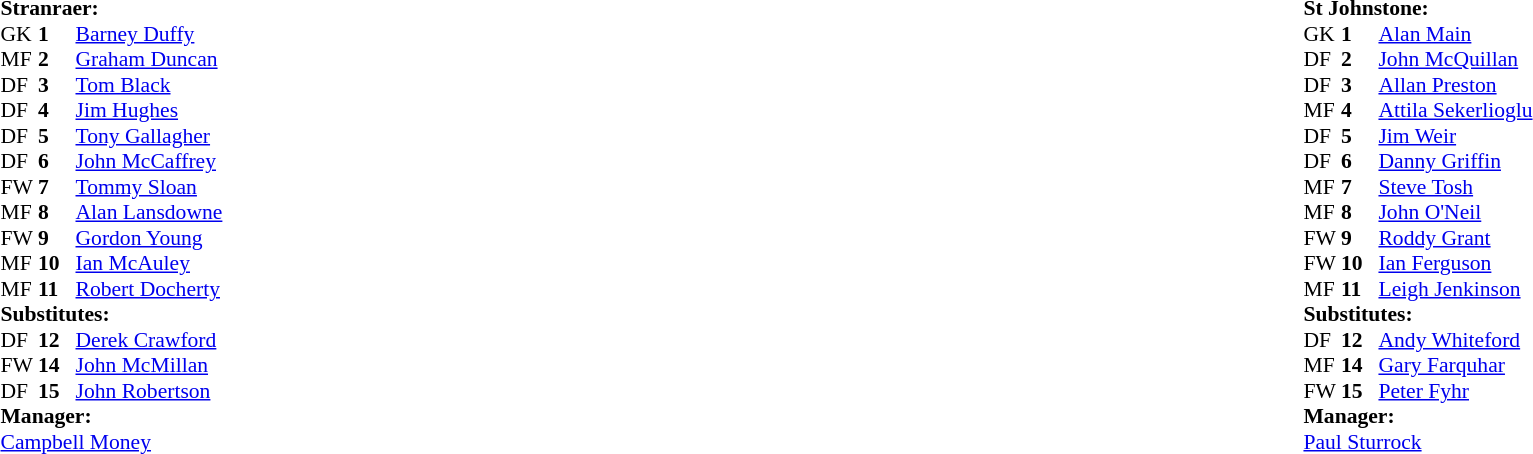<table width="100%">
<tr>
<td valign="top" width="40%"><br><table style="font-size: 90%" cellspacing="0" cellpadding="0">
<tr>
<td colspan="4"><strong>Stranraer:</strong></td>
</tr>
<tr>
<th width=25></th>
<th width=25></th>
</tr>
<tr>
<td>GK</td>
<td><strong>1</strong></td>
<td> <a href='#'>Barney Duffy</a></td>
</tr>
<tr>
<td>MF</td>
<td><strong>2</strong></td>
<td> <a href='#'>Graham Duncan</a></td>
</tr>
<tr>
<td>DF</td>
<td><strong>3</strong></td>
<td> <a href='#'>Tom Black</a></td>
<td></td>
</tr>
<tr>
<td>DF</td>
<td><strong>4</strong></td>
<td> <a href='#'>Jim Hughes</a></td>
</tr>
<tr>
<td>DF</td>
<td><strong>5</strong></td>
<td> <a href='#'>Tony Gallagher</a></td>
<td></td>
<td></td>
<td></td>
</tr>
<tr>
<td>DF</td>
<td><strong>6</strong></td>
<td> <a href='#'>John McCaffrey</a></td>
</tr>
<tr>
<td>FW</td>
<td><strong>7</strong></td>
<td> <a href='#'>Tommy Sloan</a></td>
</tr>
<tr>
<td>MF</td>
<td><strong>8</strong></td>
<td> <a href='#'>Alan Lansdowne</a></td>
</tr>
<tr>
<td>FW</td>
<td><strong>9</strong></td>
<td> <a href='#'>Gordon Young</a></td>
<td></td>
<td></td>
</tr>
<tr>
<td>MF</td>
<td><strong>10</strong></td>
<td> <a href='#'>Ian McAuley</a></td>
</tr>
<tr>
<td>MF</td>
<td><strong>11</strong></td>
<td> <a href='#'>Robert Docherty</a></td>
</tr>
<tr>
<td colspan=3><strong>Substitutes:</strong></td>
</tr>
<tr>
<td>DF</td>
<td><strong>12</strong></td>
<td> <a href='#'>Derek Crawford</a></td>
<td></td>
</tr>
<tr>
<td>FW</td>
<td><strong>14</strong></td>
<td> <a href='#'>John McMillan</a></td>
<td></td>
<td></td>
</tr>
<tr>
<td>DF</td>
<td><strong>15</strong></td>
<td> <a href='#'>John Robertson</a></td>
<td></td>
<td></td>
<td></td>
</tr>
<tr>
<td colspan=3><strong>Manager:</strong></td>
</tr>
<tr>
<td colspan="4"> <a href='#'>Campbell Money</a></td>
</tr>
</table>
</td>
<td valign="top"></td>
<td valign="top" width="50%"><br><table style="font-size: 90%" cellspacing="0" cellpadding="0" align="center">
<tr>
<td colspan="4"><strong>St Johnstone:</strong></td>
</tr>
<tr>
<th width=25></th>
<th width=25></th>
</tr>
<tr>
<td>GK</td>
<td><strong>1</strong></td>
<td> <a href='#'>Alan Main</a></td>
</tr>
<tr>
<td>DF</td>
<td><strong>2</strong></td>
<td> <a href='#'>John McQuillan</a></td>
</tr>
<tr>
<td>DF</td>
<td><strong>3</strong></td>
<td> <a href='#'>Allan Preston</a></td>
</tr>
<tr>
<td>MF</td>
<td><strong>4</strong></td>
<td> <a href='#'>Attila Sekerlioglu</a></td>
<td></td>
</tr>
<tr>
<td>DF</td>
<td><strong>5</strong></td>
<td> <a href='#'>Jim Weir</a></td>
</tr>
<tr>
<td>DF</td>
<td><strong>6</strong></td>
<td> <a href='#'>Danny Griffin</a></td>
</tr>
<tr>
<td>MF</td>
<td><strong>7</strong></td>
<td> <a href='#'>Steve Tosh</a></td>
</tr>
<tr>
<td>MF</td>
<td><strong>8</strong></td>
<td> <a href='#'>John O'Neil</a></td>
</tr>
<tr>
<td>FW</td>
<td><strong>9</strong></td>
<td> <a href='#'>Roddy Grant</a></td>
</tr>
<tr>
<td>FW</td>
<td><strong>10</strong></td>
<td> <a href='#'>Ian Ferguson</a></td>
<td></td>
<td></td>
</tr>
<tr>
<td>MF</td>
<td><strong>11</strong></td>
<td> <a href='#'>Leigh Jenkinson</a></td>
</tr>
<tr>
<td colspan=3><strong>Substitutes:</strong></td>
</tr>
<tr>
<td>DF</td>
<td><strong>12</strong></td>
<td> <a href='#'>Andy Whiteford</a></td>
</tr>
<tr>
<td>MF</td>
<td><strong>14</strong></td>
<td> <a href='#'>Gary Farquhar</a></td>
<td></td>
<td></td>
</tr>
<tr>
<td>FW</td>
<td><strong>15</strong></td>
<td> <a href='#'>Peter Fyhr</a></td>
<td></td>
</tr>
<tr>
<td colspan=3><strong>Manager:</strong></td>
</tr>
<tr>
<td colspan="4"> <a href='#'>Paul Sturrock</a></td>
</tr>
</table>
</td>
</tr>
</table>
